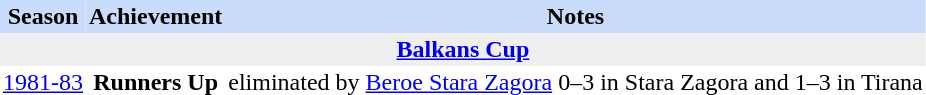<table class="toccolours" border="0" cellpadding="2" cellspacing="0" align="left" style="margin:0.5em;">
<tr bgcolor=#cadcfb>
<th>Season</th>
<th>Achievement</th>
<th>Notes</th>
</tr>
<tr>
<th colspan="4" bgcolor=#EFEFEF><a href='#'>Balkans Cup</a></th>
</tr>
<tr>
<td align="center"><a href='#'>1981-83</a></td>
<td align="center"><strong>Runners Up</strong></td>
<td align="left">eliminated by  <a href='#'>Beroe Stara Zagora</a> 0–3 in Stara Zagora and 1–3 in Tirana</td>
</tr>
</table>
